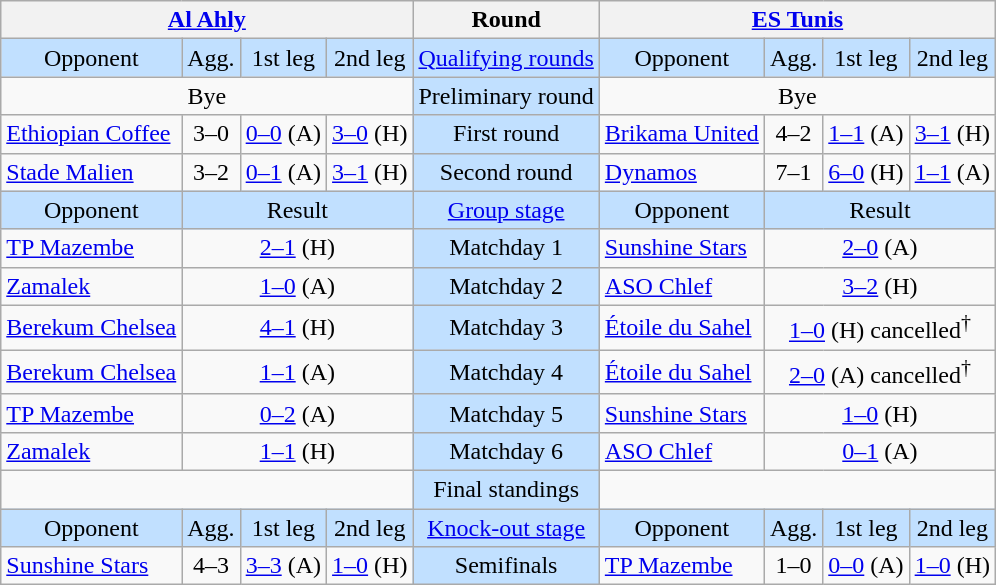<table class="wikitable" style="text-align: center;">
<tr>
<th colspan=4> <a href='#'>Al Ahly</a></th>
<th>Round</th>
<th colspan=4> <a href='#'>ES Tunis</a></th>
</tr>
<tr bgcolor=#c1e0ff>
<td>Opponent</td>
<td>Agg.</td>
<td>1st leg</td>
<td>2nd leg</td>
<td><a href='#'>Qualifying rounds</a></td>
<td>Opponent</td>
<td>Agg.</td>
<td>1st leg</td>
<td>2nd leg</td>
</tr>
<tr>
<td colspan=4>Bye</td>
<td bgcolor=#c1e0ff>Preliminary round</td>
<td colspan=4>Bye</td>
</tr>
<tr>
<td align=left> <a href='#'>Ethiopian Coffee</a></td>
<td>3–0</td>
<td><a href='#'>0–0</a> (A)</td>
<td><a href='#'>3–0</a> (H)</td>
<td bgcolor=#c1e0ff>First round</td>
<td align=left> <a href='#'>Brikama United</a></td>
<td>4–2</td>
<td><a href='#'>1–1</a> (A)</td>
<td><a href='#'>3–1</a> (H)</td>
</tr>
<tr>
<td align=left> <a href='#'>Stade Malien</a></td>
<td>3–2</td>
<td><a href='#'>0–1</a> (A)</td>
<td><a href='#'>3–1</a> (H)</td>
<td bgcolor=#c1e0ff>Second round</td>
<td align=left> <a href='#'>Dynamos</a></td>
<td>7–1</td>
<td><a href='#'>6–0</a> (H)</td>
<td><a href='#'>1–1</a> (A)</td>
</tr>
<tr bgcolor=#c1e0ff>
<td>Opponent</td>
<td colspan=3>Result</td>
<td><a href='#'>Group stage</a></td>
<td>Opponent</td>
<td colspan=3>Result</td>
</tr>
<tr>
<td align=left> <a href='#'>TP Mazembe</a></td>
<td colspan=3><a href='#'>2–1</a> (H)</td>
<td bgcolor=#c1e0ff>Matchday 1</td>
<td align=left> <a href='#'>Sunshine Stars</a></td>
<td colspan=3><a href='#'>2–0</a> (A)</td>
</tr>
<tr>
<td align=left> <a href='#'>Zamalek</a></td>
<td colspan=3><a href='#'>1–0</a> (A)</td>
<td bgcolor=#c1e0ff>Matchday 2</td>
<td align=left> <a href='#'>ASO Chlef</a></td>
<td colspan=3><a href='#'>3–2</a> (H)</td>
</tr>
<tr>
<td align=left> <a href='#'>Berekum Chelsea</a></td>
<td colspan=3><a href='#'>4–1</a> (H)</td>
<td bgcolor=#c1e0ff>Matchday 3</td>
<td align=left> <a href='#'>Étoile du Sahel</a></td>
<td colspan=3><a href='#'>1–0</a> (H) cancelled<sup>†</sup></td>
</tr>
<tr>
<td align=left> <a href='#'>Berekum Chelsea</a></td>
<td colspan=3><a href='#'>1–1</a> (A)</td>
<td bgcolor=#c1e0ff>Matchday 4</td>
<td align=left> <a href='#'>Étoile du Sahel</a></td>
<td colspan=3><a href='#'>2–0</a> (A) cancelled<sup>†</sup></td>
</tr>
<tr>
<td align=left> <a href='#'>TP Mazembe</a></td>
<td colspan=3><a href='#'>0–2</a> (A)</td>
<td bgcolor=#c1e0ff>Matchday 5</td>
<td align=left> <a href='#'>Sunshine Stars</a></td>
<td colspan=3><a href='#'>1–0</a> (H)</td>
</tr>
<tr>
<td align=left> <a href='#'>Zamalek</a></td>
<td colspan=3><a href='#'>1–1</a> (H)</td>
<td bgcolor=#c1e0ff>Matchday 6</td>
<td align=left> <a href='#'>ASO Chlef</a></td>
<td colspan=3><a href='#'>0–1</a> (A)</td>
</tr>
<tr>
<td colspan=4 align=center valign=top><br></td>
<td bgcolor=#c1e0ff>Final standings</td>
<td colspan=4 align=center valign=top><br></td>
</tr>
<tr bgcolor=#c1e0ff>
<td>Opponent</td>
<td>Agg.</td>
<td>1st leg</td>
<td>2nd leg</td>
<td><a href='#'>Knock-out stage</a></td>
<td>Opponent</td>
<td>Agg.</td>
<td>1st leg</td>
<td>2nd leg</td>
</tr>
<tr>
<td align=left> <a href='#'>Sunshine Stars</a></td>
<td>4–3</td>
<td><a href='#'>3–3</a> (A)</td>
<td><a href='#'>1–0</a> (H)</td>
<td bgcolor=#c1e0ff>Semifinals</td>
<td align=left> <a href='#'>TP Mazembe</a></td>
<td>1–0</td>
<td><a href='#'>0–0</a> (A)</td>
<td><a href='#'>1–0</a> (H)</td>
</tr>
</table>
